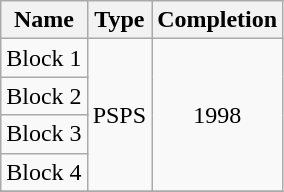<table class="wikitable" style="text-align: center">
<tr>
<th>Name</th>
<th>Type</th>
<th>Completion</th>
</tr>
<tr>
<td>Block 1</td>
<td rowspan="4">PSPS</td>
<td rowspan="4">1998</td>
</tr>
<tr>
<td>Block 2</td>
</tr>
<tr>
<td>Block 3</td>
</tr>
<tr>
<td>Block 4</td>
</tr>
<tr>
</tr>
</table>
